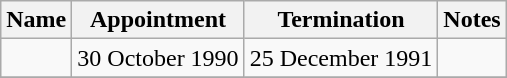<table class="wikitable">
<tr valign="middle">
<th>Name</th>
<th>Appointment</th>
<th>Termination</th>
<th>Notes</th>
</tr>
<tr>
<td></td>
<td>30 October 1990</td>
<td>25 December 1991</td>
<td></td>
</tr>
<tr>
</tr>
</table>
